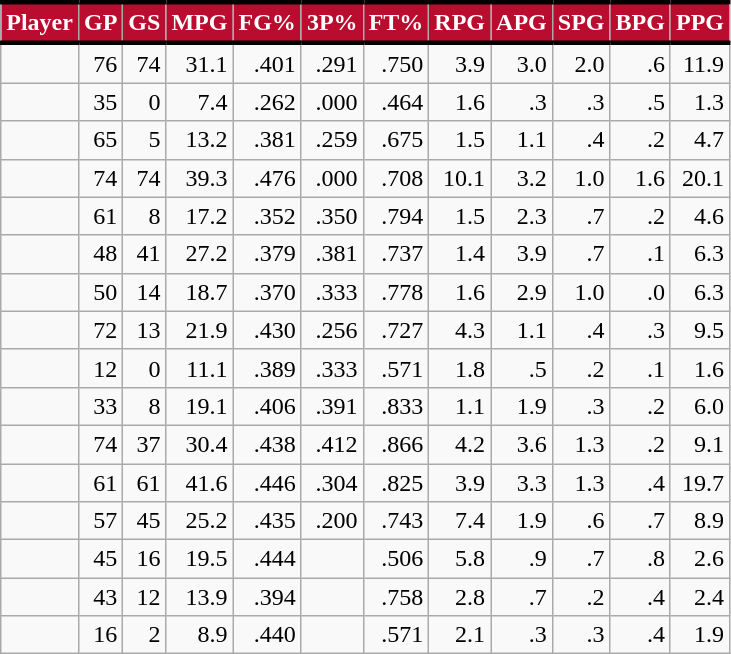<table class="wikitable sortable" style="text-align:right;">
<tr>
<th style="background:#BA0C2F; color:#FFFFFF; border-top:#010101 3px solid; border-bottom:#010101 3px solid;">Player</th>
<th style="background:#BA0C2F; color:#FFFFFF; border-top:#010101 3px solid; border-bottom:#010101 3px solid;">GP</th>
<th style="background:#BA0C2F; color:#FFFFFF; border-top:#010101 3px solid; border-bottom:#010101 3px solid;">GS</th>
<th style="background:#BA0C2F; color:#FFFFFF; border-top:#010101 3px solid; border-bottom:#010101 3px solid;">MPG</th>
<th style="background:#BA0C2F; color:#FFFFFF; border-top:#010101 3px solid; border-bottom:#010101 3px solid;">FG%</th>
<th style="background:#BA0C2F; color:#FFFFFF; border-top:#010101 3px solid; border-bottom:#010101 3px solid;">3P%</th>
<th style="background:#BA0C2F; color:#FFFFFF; border-top:#010101 3px solid; border-bottom:#010101 3px solid;">FT%</th>
<th style="background:#BA0C2F; color:#FFFFFF; border-top:#010101 3px solid; border-bottom:#010101 3px solid;">RPG</th>
<th style="background:#BA0C2F; color:#FFFFFF; border-top:#010101 3px solid; border-bottom:#010101 3px solid;">APG</th>
<th style="background:#BA0C2F; color:#FFFFFF; border-top:#010101 3px solid; border-bottom:#010101 3px solid;">SPG</th>
<th style="background:#BA0C2F; color:#FFFFFF; border-top:#010101 3px solid; border-bottom:#010101 3px solid;">BPG</th>
<th style="background:#BA0C2F; color:#FFFFFF; border-top:#010101 3px solid; border-bottom:#010101 3px solid;">PPG</th>
</tr>
<tr>
<td style="text-align:left;"></td>
<td>76</td>
<td>74</td>
<td>31.1</td>
<td>.401</td>
<td>.291</td>
<td>.750</td>
<td>3.9</td>
<td>3.0</td>
<td>2.0</td>
<td>.6</td>
<td>11.9</td>
</tr>
<tr>
<td style="text-align:left;"></td>
<td>35</td>
<td>0</td>
<td>7.4</td>
<td>.262</td>
<td>.000</td>
<td>.464</td>
<td>1.6</td>
<td>.3</td>
<td>.3</td>
<td>.5</td>
<td>1.3</td>
</tr>
<tr>
<td style="text-align:left;"></td>
<td>65</td>
<td>5</td>
<td>13.2</td>
<td>.381</td>
<td>.259</td>
<td>.675</td>
<td>1.5</td>
<td>1.1</td>
<td>.4</td>
<td>.2</td>
<td>4.7</td>
</tr>
<tr>
<td style="text-align:left;"></td>
<td>74</td>
<td>74</td>
<td>39.3</td>
<td>.476</td>
<td>.000</td>
<td>.708</td>
<td>10.1</td>
<td>3.2</td>
<td>1.0</td>
<td>1.6</td>
<td>20.1</td>
</tr>
<tr>
<td style="text-align:left;"></td>
<td>61</td>
<td>8</td>
<td>17.2</td>
<td>.352</td>
<td>.350</td>
<td>.794</td>
<td>1.5</td>
<td>2.3</td>
<td>.7</td>
<td>.2</td>
<td>4.6</td>
</tr>
<tr>
<td style="text-align:left;"></td>
<td>48</td>
<td>41</td>
<td>27.2</td>
<td>.379</td>
<td>.381</td>
<td>.737</td>
<td>1.4</td>
<td>3.9</td>
<td>.7</td>
<td>.1</td>
<td>6.3</td>
</tr>
<tr>
<td style="text-align:left;"></td>
<td>50</td>
<td>14</td>
<td>18.7</td>
<td>.370</td>
<td>.333</td>
<td>.778</td>
<td>1.6</td>
<td>2.9</td>
<td>1.0</td>
<td>.0</td>
<td>6.3</td>
</tr>
<tr>
<td style="text-align:left;"></td>
<td>72</td>
<td>13</td>
<td>21.9</td>
<td>.430</td>
<td>.256</td>
<td>.727</td>
<td>4.3</td>
<td>1.1</td>
<td>.4</td>
<td>.3</td>
<td>9.5</td>
</tr>
<tr>
<td style="text-align:left;"></td>
<td>12</td>
<td>0</td>
<td>11.1</td>
<td>.389</td>
<td>.333</td>
<td>.571</td>
<td>1.8</td>
<td>.5</td>
<td>.2</td>
<td>.1</td>
<td>1.6</td>
</tr>
<tr>
<td style="text-align:left;"></td>
<td>33</td>
<td>8</td>
<td>19.1</td>
<td>.406</td>
<td>.391</td>
<td>.833</td>
<td>1.1</td>
<td>1.9</td>
<td>.3</td>
<td>.2</td>
<td>6.0</td>
</tr>
<tr>
<td style="text-align:left;"></td>
<td>74</td>
<td>37</td>
<td>30.4</td>
<td>.438</td>
<td>.412</td>
<td>.866</td>
<td>4.2</td>
<td>3.6</td>
<td>1.3</td>
<td>.2</td>
<td>9.1</td>
</tr>
<tr>
<td style="text-align:left;"></td>
<td>61</td>
<td>61</td>
<td>41.6</td>
<td>.446</td>
<td>.304</td>
<td>.825</td>
<td>3.9</td>
<td>3.3</td>
<td>1.3</td>
<td>.4</td>
<td>19.7</td>
</tr>
<tr>
<td style="text-align:left;"></td>
<td>57</td>
<td>45</td>
<td>25.2</td>
<td>.435</td>
<td>.200</td>
<td>.743</td>
<td>7.4</td>
<td>1.9</td>
<td>.6</td>
<td>.7</td>
<td>8.9</td>
</tr>
<tr>
<td style="text-align:left;"></td>
<td>45</td>
<td>16</td>
<td>19.5</td>
<td>.444</td>
<td></td>
<td>.506</td>
<td>5.8</td>
<td>.9</td>
<td>.7</td>
<td>.8</td>
<td>2.6</td>
</tr>
<tr>
<td style="text-align:left;"></td>
<td>43</td>
<td>12</td>
<td>13.9</td>
<td>.394</td>
<td></td>
<td>.758</td>
<td>2.8</td>
<td>.7</td>
<td>.2</td>
<td>.4</td>
<td>2.4</td>
</tr>
<tr>
<td style="text-align:left;"></td>
<td>16</td>
<td>2</td>
<td>8.9</td>
<td>.440</td>
<td></td>
<td>.571</td>
<td>2.1</td>
<td>.3</td>
<td>.3</td>
<td>.4</td>
<td>1.9</td>
</tr>
</table>
